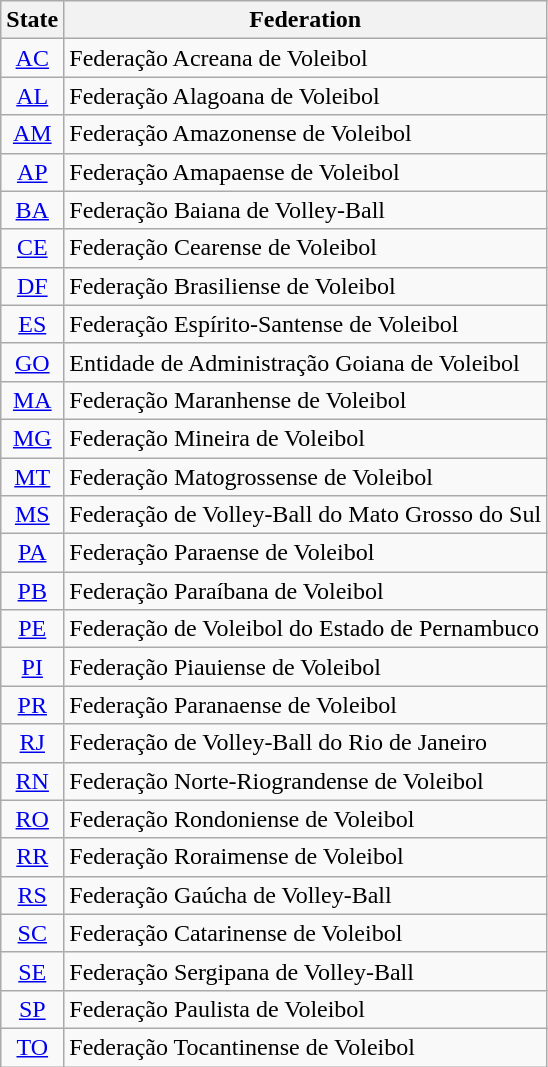<table class="wikitable">
<tr>
<th align="center">State</th>
<th>Federation</th>
</tr>
<tr>
<td align="center"><a href='#'>AC</a></td>
<td>Federação Acreana de Voleibol</td>
</tr>
<tr>
<td align="center"><a href='#'>AL</a></td>
<td>Federação Alagoana de Voleibol</td>
</tr>
<tr>
<td align="center"><a href='#'>AM</a></td>
<td>Federação Amazonense de Voleibol</td>
</tr>
<tr>
<td align="center"><a href='#'>AP</a></td>
<td>Federação Amapaense de Voleibol</td>
</tr>
<tr>
<td align="center"><a href='#'>BA</a></td>
<td>Federação Baiana de Volley-Ball</td>
</tr>
<tr>
<td align="center"><a href='#'>CE</a></td>
<td>Federação Cearense de Voleibol</td>
</tr>
<tr>
<td align="center"><a href='#'>DF</a></td>
<td>Federação Brasiliense de Voleibol</td>
</tr>
<tr>
<td align="center"><a href='#'>ES</a></td>
<td>Federação Espírito-Santense de Voleibol</td>
</tr>
<tr>
<td align="center"><a href='#'>GO</a></td>
<td>Entidade de Administração Goiana de Voleibol</td>
</tr>
<tr>
<td align="center"><a href='#'>MA</a></td>
<td>Federação Maranhense de Voleibol</td>
</tr>
<tr>
<td align="center"><a href='#'>MG</a></td>
<td>Federação Mineira de Voleibol</td>
</tr>
<tr>
<td align="center"><a href='#'>MT</a></td>
<td>Federação Matogrossense de Voleibol</td>
</tr>
<tr>
<td align="center"><a href='#'>MS</a></td>
<td>Federação de Volley-Ball do Mato Grosso do Sul</td>
</tr>
<tr>
<td align="center"><a href='#'>PA</a></td>
<td>Federação Paraense de Voleibol</td>
</tr>
<tr>
<td align="center"><a href='#'>PB</a></td>
<td>Federação Paraíbana de Voleibol</td>
</tr>
<tr>
<td align="center"><span><a href='#'>PE</a></span></td>
<td>Federação de Voleibol do Estado de Pernambuco</td>
</tr>
<tr>
<td align="center"><span><a href='#'>PI</a></span></td>
<td>Federação Piauiense de Voleibol</td>
</tr>
<tr>
<td align="center"><a href='#'>PR</a></td>
<td>Federação Paranaense de Voleibol</td>
</tr>
<tr>
<td align="center"><a href='#'>RJ</a></td>
<td>Federação de Volley-Ball do Rio de Janeiro</td>
</tr>
<tr>
<td align="center"><a href='#'>RN</a></td>
<td>Federação Norte-Riograndense de Voleibol</td>
</tr>
<tr>
<td align="center"><a href='#'>RO</a></td>
<td>Federação Rondoniense de Voleibol</td>
</tr>
<tr>
<td align="center"><a href='#'>RR</a></td>
<td>Federação Roraimense de Voleibol</td>
</tr>
<tr>
<td align="center"><a href='#'>RS</a></td>
<td>Federação Gaúcha de Volley-Ball</td>
</tr>
<tr>
<td align="center"><a href='#'>SC</a></td>
<td>Federação Catarinense de Voleibol</td>
</tr>
<tr>
<td align="center"><a href='#'>SE</a></td>
<td>Federação Sergipana de Volley-Ball</td>
</tr>
<tr>
<td align="center"><a href='#'>SP</a></td>
<td>Federação Paulista de Voleibol</td>
</tr>
<tr>
<td align="center"><a href='#'>TO</a></td>
<td>Federação Tocantinense de Voleibol</td>
</tr>
</table>
